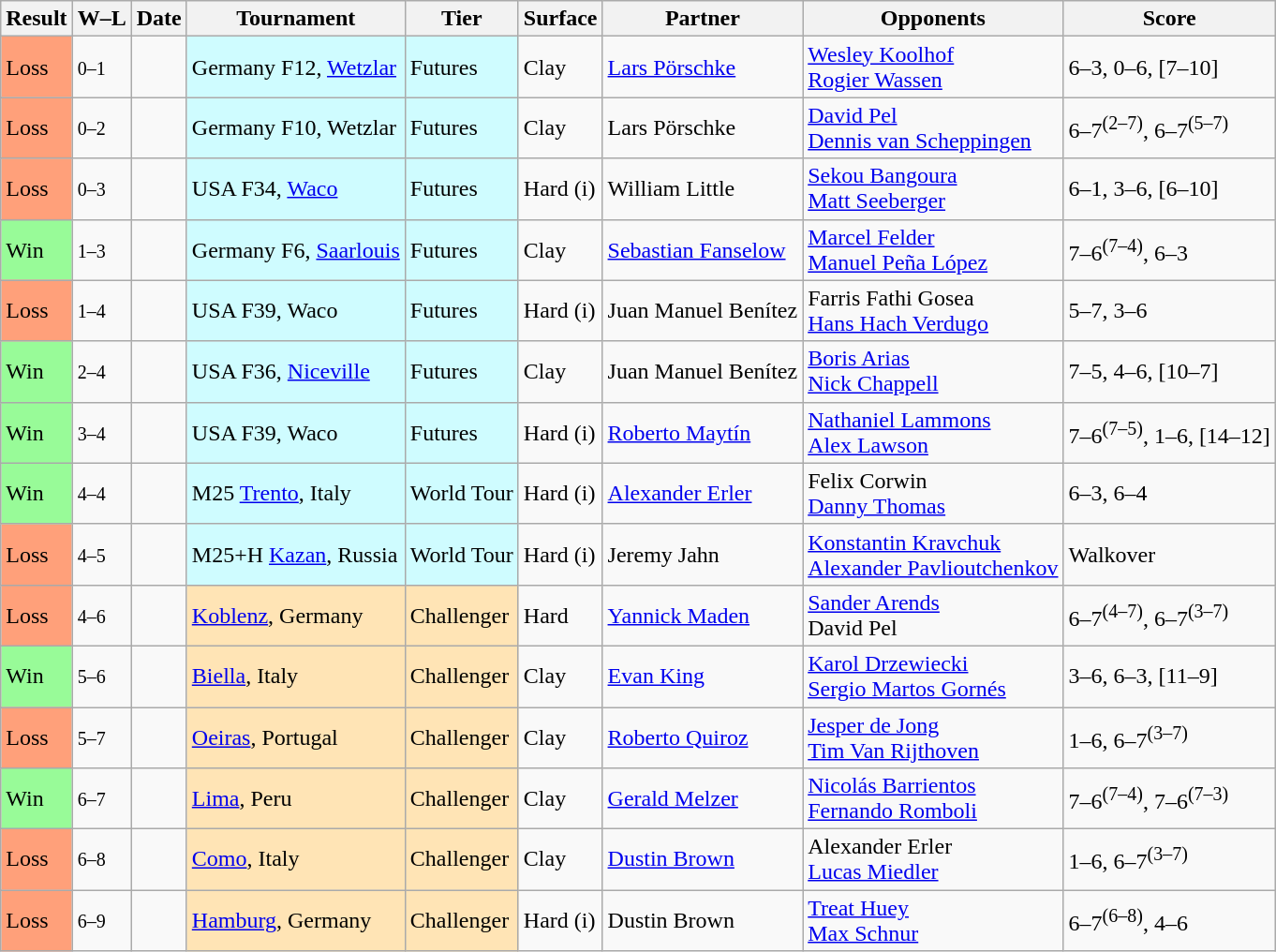<table class="sortable wikitable">
<tr>
<th>Result</th>
<th class="unsortable">W–L</th>
<th>Date</th>
<th>Tournament</th>
<th>Tier</th>
<th>Surface</th>
<th>Partner</th>
<th>Opponents</th>
<th class="unsortable">Score</th>
</tr>
<tr>
<td style="background:#ffa07a;">Loss</td>
<td><small>0–1</small></td>
<td></td>
<td style="background:#cffcff;">Germany F12, <a href='#'>Wetzlar</a></td>
<td style="background:#cffcff;">Futures</td>
<td>Clay</td>
<td> <a href='#'>Lars Pörschke</a></td>
<td> <a href='#'>Wesley Koolhof</a><br> <a href='#'>Rogier Wassen</a></td>
<td>6–3, 0–6, [7–10]</td>
</tr>
<tr>
<td style="background:#ffa07a;">Loss</td>
<td><small>0–2</small></td>
<td></td>
<td style="background:#cffcff;">Germany F10, Wetzlar</td>
<td style="background:#cffcff;">Futures</td>
<td>Clay</td>
<td> Lars Pörschke</td>
<td> <a href='#'>David Pel</a><br> <a href='#'>Dennis van Scheppingen</a></td>
<td>6–7<sup>(2–7)</sup>, 6–7<sup>(5–7)</sup></td>
</tr>
<tr>
<td style="background:#ffa07a;">Loss</td>
<td><small>0–3</small></td>
<td></td>
<td style="background:#cffcff;">USA F34, <a href='#'>Waco</a></td>
<td style="background:#cffcff;">Futures</td>
<td>Hard (i)</td>
<td> William Little</td>
<td> <a href='#'>Sekou Bangoura</a><br> <a href='#'>Matt Seeberger</a></td>
<td>6–1, 3–6, [6–10]</td>
</tr>
<tr>
<td style="background:#98fb98;">Win</td>
<td><small>1–3</small></td>
<td></td>
<td style="background:#cffcff;">Germany F6, <a href='#'>Saarlouis</a></td>
<td style="background:#cffcff;">Futures</td>
<td>Clay</td>
<td> <a href='#'>Sebastian Fanselow</a></td>
<td> <a href='#'>Marcel Felder</a><br> <a href='#'>Manuel Peña López</a></td>
<td>7–6<sup>(7–4)</sup>, 6–3</td>
</tr>
<tr>
<td style="background:#ffa07a;">Loss</td>
<td><small>1–4</small></td>
<td></td>
<td style="background:#cffcff;">USA F39, Waco</td>
<td style="background:#cffcff;">Futures</td>
<td>Hard (i)</td>
<td> Juan Manuel Benítez</td>
<td> Farris Fathi Gosea<br> <a href='#'>Hans Hach Verdugo</a></td>
<td>5–7, 3–6</td>
</tr>
<tr>
<td style="background:#98fb98;">Win</td>
<td><small>2–4</small></td>
<td></td>
<td style="background:#cffcff;">USA F36, <a href='#'>Niceville</a></td>
<td style="background:#cffcff;">Futures</td>
<td>Clay</td>
<td> Juan Manuel Benítez</td>
<td> <a href='#'>Boris Arias</a><br> <a href='#'>Nick Chappell</a></td>
<td>7–5, 4–6, [10–7]</td>
</tr>
<tr>
<td style="background:#98fb98;">Win</td>
<td><small>3–4</small></td>
<td></td>
<td style="background:#cffcff;">USA F39, Waco</td>
<td style="background:#cffcff;">Futures</td>
<td>Hard (i)</td>
<td> <a href='#'>Roberto Maytín</a></td>
<td> <a href='#'>Nathaniel Lammons</a><br> <a href='#'>Alex Lawson</a></td>
<td>7–6<sup>(7–5)</sup>, 1–6, [14–12]</td>
</tr>
<tr>
<td style="background:#98fb98;">Win</td>
<td><small>4–4</small></td>
<td></td>
<td style="background:#cffcff;">M25 <a href='#'>Trento</a>, Italy</td>
<td style="background:#cffcff;">World Tour</td>
<td>Hard (i)</td>
<td> <a href='#'>Alexander Erler</a></td>
<td> Felix Corwin<br> <a href='#'>Danny Thomas</a></td>
<td>6–3, 6–4</td>
</tr>
<tr>
<td style="background:#ffa07a;">Loss</td>
<td><small>4–5</small></td>
<td></td>
<td style="background:#cffcff;">M25+H <a href='#'>Kazan</a>, Russia</td>
<td style="background:#cffcff;">World Tour</td>
<td>Hard (i)</td>
<td> Jeremy Jahn</td>
<td> <a href='#'>Konstantin Kravchuk</a><br> <a href='#'>Alexander Pavlioutchenkov</a></td>
<td>Walkover</td>
</tr>
<tr>
<td style="background:#ffa07a;">Loss</td>
<td><small>4–6</small></td>
<td><a href='#'></a></td>
<td style="background:moccasin;"><a href='#'>Koblenz</a>, Germany</td>
<td style="background:moccasin;">Challenger</td>
<td>Hard</td>
<td> <a href='#'>Yannick Maden</a></td>
<td> <a href='#'>Sander Arends</a><br> David Pel</td>
<td>6–7<sup>(4–7)</sup>, 6–7<sup>(3–7)</sup></td>
</tr>
<tr>
<td style="background:#98fb98;">Win</td>
<td><small>5–6</small></td>
<td><a href='#'></a></td>
<td style="background:moccasin;"><a href='#'>Biella</a>, Italy</td>
<td style="background:moccasin;">Challenger</td>
<td>Clay</td>
<td> <a href='#'>Evan King</a></td>
<td> <a href='#'>Karol Drzewiecki</a><br> <a href='#'>Sergio Martos Gornés</a></td>
<td>3–6, 6–3, [11–9]</td>
</tr>
<tr>
<td style="background:#ffa07a;">Loss</td>
<td><small>5–7</small></td>
<td><a href='#'></a></td>
<td style="background:moccasin;"><a href='#'>Oeiras</a>, Portugal</td>
<td style="background:moccasin;">Challenger</td>
<td>Clay</td>
<td> <a href='#'>Roberto Quiroz</a></td>
<td> <a href='#'>Jesper de Jong</a><br> <a href='#'>Tim Van Rijthoven</a></td>
<td>1–6, 6–7<sup>(3–7)</sup></td>
</tr>
<tr>
<td style="background:#98fb98;">Win</td>
<td><small>6–7</small></td>
<td><a href='#'></a></td>
<td style="background:moccasin;"><a href='#'>Lima</a>, Peru</td>
<td style="background:moccasin;">Challenger</td>
<td>Clay</td>
<td> <a href='#'>Gerald Melzer</a></td>
<td> <a href='#'>Nicolás Barrientos</a><br> <a href='#'>Fernando Romboli</a></td>
<td>7–6<sup>(7–4)</sup>, 7–6<sup>(7–3)</sup></td>
</tr>
<tr>
<td style="background:#ffa07a;">Loss</td>
<td><small>6–8</small></td>
<td><a href='#'></a></td>
<td style="background:moccasin;"><a href='#'>Como</a>, Italy</td>
<td style="background:moccasin;">Challenger</td>
<td>Clay</td>
<td> <a href='#'>Dustin Brown</a></td>
<td> Alexander Erler<br> <a href='#'>Lucas Miedler</a></td>
<td>1–6, 6–7<sup>(3–7)</sup></td>
</tr>
<tr>
<td style="background:#ffa07a;">Loss</td>
<td><small>6–9</small></td>
<td><a href='#'></a></td>
<td style="background:moccasin;"><a href='#'>Hamburg</a>, Germany</td>
<td style="background:moccasin;">Challenger</td>
<td>Hard (i)</td>
<td> Dustin Brown</td>
<td> <a href='#'>Treat Huey</a><br> <a href='#'>Max Schnur</a></td>
<td>6–7<sup>(6–8)</sup>, 4–6</td>
</tr>
</table>
